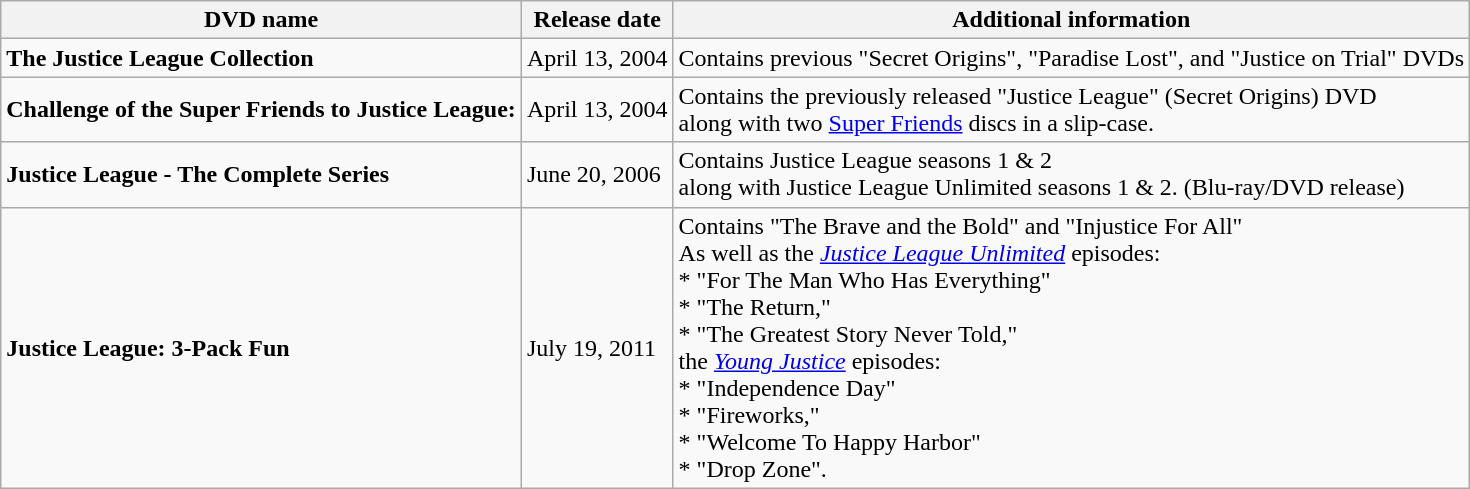<table class="wikitable">
<tr>
<th>DVD name</th>
<th>Release date</th>
<th>Additional information</th>
</tr>
<tr>
<td><strong>The Justice League Collection</strong></td>
<td>April 13, 2004</td>
<td>Contains previous "Secret Origins", "Paradise Lost", and "Justice on Trial" DVDs</td>
</tr>
<tr>
<td><strong>Challenge of the Super Friends to Justice League:</strong></td>
<td>April 13, 2004</td>
<td>Contains the previously released "Justice League" (Secret Origins) DVD <br> along with two <a href='#'>Super Friends</a> discs in a slip-case.</td>
</tr>
<tr>
<td><strong>Justice League - The Complete Series</strong></td>
<td>June 20, 2006</td>
<td>Contains Justice League seasons 1 & 2 <br> along with  Justice League Unlimited seasons 1 & 2. (Blu-ray/DVD release)</td>
</tr>
<tr>
<td><strong>Justice League: 3-Pack Fun</strong></td>
<td>July 19, 2011</td>
<td>Contains "The Brave and the Bold" and "Injustice For All" <br> As well as the <em><a href='#'>Justice League Unlimited</a></em> episodes: <br> * "For The Man Who Has Everything" <br> * "The Return," <br> * "The Greatest Story Never Told," <br>  the <em><a href='#'>Young Justice</a></em> episodes: <br> * "Independence Day" <br> * "Fireworks," <br> * "Welcome To Happy Harbor" <br> * "Drop Zone".</td>
</tr>
</table>
